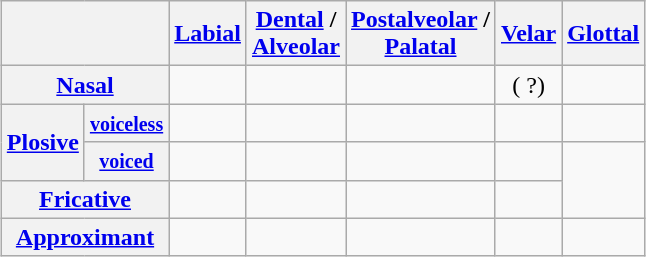<table class="wikitable" style="margin: 1em auto 1em auto; text-align: center;">
<tr>
<th colspan=2></th>
<th><a href='#'>Labial</a></th>
<th><a href='#'>Dental</a> /<br><a href='#'>Alveolar</a></th>
<th><a href='#'>Postalveolar</a> /<br><a href='#'>Palatal</a></th>
<th><a href='#'>Velar</a></th>
<th><a href='#'>Glottal</a></th>
</tr>
<tr>
<th colspan=2><a href='#'>Nasal</a></th>
<td> </td>
<td> </td>
<td></td>
<td>( ?)</td>
<td></td>
</tr>
<tr>
<th rowspan=2><a href='#'>Plosive</a></th>
<th><small><a href='#'>voiceless</a></small></th>
<td> </td>
<td> </td>
<td></td>
<td> </td>
<td> </td>
</tr>
<tr>
<th><small><a href='#'>voiced</a></small></th>
<td> </td>
<td> </td>
<td> </td>
<td> </td>
<td rowspan=2> </td>
</tr>
<tr>
<th colspan=2><a href='#'>Fricative</a></th>
<td> </td>
<td></td>
<td></td>
<td> </td>
</tr>
<tr>
<th colspan=2><a href='#'>Approximant</a></th>
<td> </td>
<td> </td>
<td> </td>
<td></td>
<td></td>
</tr>
</table>
